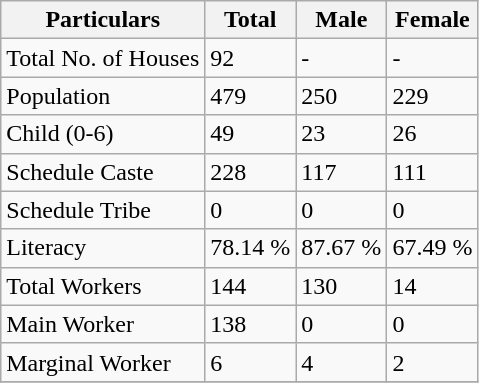<table class="wikitable sortable">
<tr>
<th>Particulars</th>
<th>Total</th>
<th>Male</th>
<th>Female</th>
</tr>
<tr>
<td>Total No. of Houses</td>
<td>92</td>
<td>-</td>
<td>-</td>
</tr>
<tr>
<td>Population</td>
<td>479</td>
<td>250</td>
<td>229</td>
</tr>
<tr>
<td>Child (0-6)</td>
<td>49</td>
<td>23</td>
<td>26</td>
</tr>
<tr>
<td>Schedule Caste</td>
<td>228</td>
<td>117</td>
<td>111</td>
</tr>
<tr>
<td>Schedule Tribe</td>
<td>0</td>
<td>0</td>
<td>0</td>
</tr>
<tr>
<td>Literacy</td>
<td>78.14 %</td>
<td>87.67 %</td>
<td>67.49 %</td>
</tr>
<tr>
<td>Total Workers</td>
<td>144</td>
<td>130</td>
<td>14</td>
</tr>
<tr>
<td>Main Worker</td>
<td>138</td>
<td>0</td>
<td>0</td>
</tr>
<tr>
<td>Marginal Worker</td>
<td>6</td>
<td>4</td>
<td>2</td>
</tr>
<tr>
</tr>
</table>
